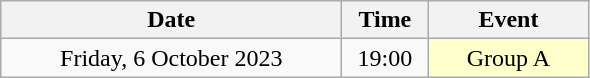<table class="wikitable" style="text-align:center;">
<tr>
<th width=220>Date</th>
<th width=50>Time</th>
<th width=100>Event</th>
</tr>
<tr>
<td>Friday, 6 October 2023</td>
<td>19:00</td>
<td bgcolor="ffffcc">Group A</td>
</tr>
</table>
